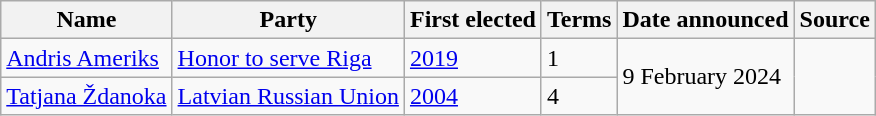<table class="wikitable">
<tr>
<th>Name</th>
<th>Party</th>
<th>First elected</th>
<th>Terms</th>
<th>Date announced</th>
<th>Source</th>
</tr>
<tr>
<td><a href='#'>Andris Ameriks</a></td>
<td><a href='#'>Honor to serve Riga</a></td>
<td><a href='#'>2019</a></td>
<td>1</td>
<td rowspan=2>9 February 2024</td>
<td rowspan=2></td>
</tr>
<tr>
<td><a href='#'>Tatjana Ždanoka</a></td>
<td><a href='#'>Latvian Russian Union</a></td>
<td><a href='#'>2004</a></td>
<td>4</td>
</tr>
</table>
